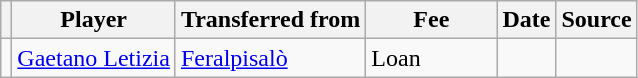<table class="wikitable plainrowheaders sortable">
<tr>
<th></th>
<th scope="col">Player</th>
<th>Transferred from</th>
<th style="width: 80px;">Fee</th>
<th scope="col">Date</th>
<th scope="col">Source</th>
</tr>
<tr>
<td align="center"></td>
<td> <a href='#'>Gaetano Letizia</a></td>
<td> <a href='#'>Feralpisalò</a></td>
<td>Loan</td>
<td></td>
<td></td>
</tr>
</table>
